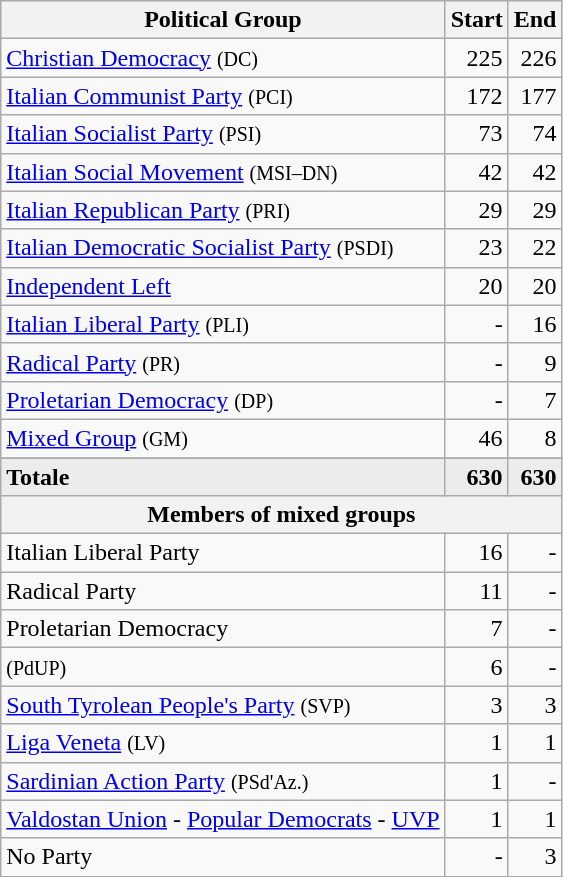<table class="wikitable">
<tr>
<th>Political Group</th>
<th>Start</th>
<th>End</th>
</tr>
<tr>
<td><a href='#'>Christian Democracy</a> <small>(DC)</small></td>
<td align="right">225</td>
<td align="right">226</td>
</tr>
<tr>
<td><a href='#'>Italian Communist Party</a> <small>(PCI)</small></td>
<td align="right">172</td>
<td align="right">177</td>
</tr>
<tr>
<td><a href='#'>Italian Socialist Party</a> <small>(PSI)</small></td>
<td align="right">73</td>
<td align="right">74</td>
</tr>
<tr>
<td><a href='#'>Italian Social Movement</a> <small>(MSI–DN)</small></td>
<td align="right">42</td>
<td align="right">42</td>
</tr>
<tr>
<td><a href='#'>Italian Republican Party</a> <small>(PRI)</small></td>
<td align="right">29</td>
<td align="right">29</td>
</tr>
<tr>
<td><a href='#'>Italian Democratic Socialist Party</a> <small>(PSDI)</small></td>
<td align="right">23</td>
<td align="right">22</td>
</tr>
<tr>
<td><a href='#'>Independent Left</a></td>
<td align="right">20</td>
<td align="right">20</td>
</tr>
<tr>
<td><a href='#'>Italian Liberal Party</a> <small>(PLI)</small></td>
<td align="right">-</td>
<td align="right">16</td>
</tr>
<tr>
<td><a href='#'>Radical Party</a> <small>(PR)</small></td>
<td align="right">-</td>
<td align="right">9</td>
</tr>
<tr>
<td><a href='#'>Proletarian Democracy</a> <small>(DP)</small></td>
<td align="right">-</td>
<td align="right">7</td>
</tr>
<tr>
<td><a href='#'>Mixed Group</a> <small>(GM)</small></td>
<td align="right">46</td>
<td align="right">8</td>
</tr>
<tr>
</tr>
<tr bgcolor="ececec">
<td><strong>Totale</strong></td>
<td align="right"><strong>630</strong></td>
<td align="right"><strong>630</strong></td>
</tr>
<tr>
<th colspan="3">Members of mixed groups</th>
</tr>
<tr>
<td>Italian Liberal Party</td>
<td align="right">16</td>
<td align="right">-</td>
</tr>
<tr>
<td>Radical Party</td>
<td align="right">11</td>
<td align="right">-</td>
</tr>
<tr>
<td>Proletarian Democracy</td>
<td align="right">7</td>
<td align="right">-</td>
</tr>
<tr>
<td> <small>(PdUP)</small></td>
<td align="right">6</td>
<td align="right">-</td>
</tr>
<tr>
<td><a href='#'>South Tyrolean People's Party</a> <small>(SVP)</small></td>
<td align="right">3</td>
<td align="right">3</td>
</tr>
<tr>
<td><a href='#'>Liga Veneta</a> <small>(LV)</small></td>
<td align="right">1</td>
<td align="right">1</td>
</tr>
<tr>
<td><a href='#'>Sardinian Action Party</a> <small>(PSd'Az.)</small></td>
<td align="right">1</td>
<td align="right">-</td>
</tr>
<tr>
<td><a href='#'>Valdostan Union</a> - <a href='#'>Popular Democrats</a> - <a href='#'>UVP</a></td>
<td align="right">1</td>
<td align="right">1</td>
</tr>
<tr>
<td>No Party</td>
<td align="right">-</td>
<td align="right">3</td>
</tr>
</table>
